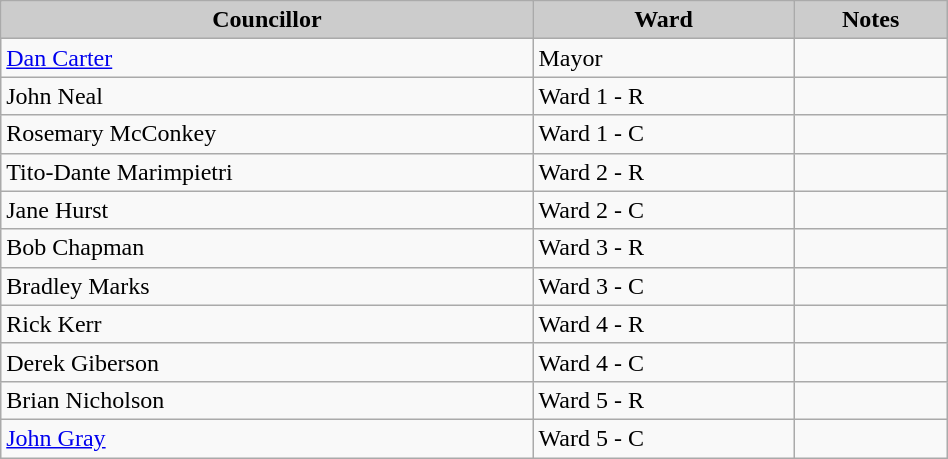<table class="wikitable" width=50%>
<tr>
<th style="background:#cccccc;"><strong>Councillor</strong></th>
<th style="background:#cccccc;"><strong>Ward</strong></th>
<th style="background:#cccccc;"><strong>Notes</strong></th>
</tr>
<tr>
<td><a href='#'>Dan Carter</a></td>
<td>Mayor</td>
<td></td>
</tr>
<tr>
<td>John Neal</td>
<td>Ward 1 - R</td>
<td></td>
</tr>
<tr>
<td>Rosemary McConkey</td>
<td>Ward 1 - C</td>
<td></td>
</tr>
<tr>
<td>Tito-Dante Marimpietri</td>
<td>Ward 2 - R</td>
<td></td>
</tr>
<tr>
<td>Jane Hurst</td>
<td>Ward 2 - C</td>
<td></td>
</tr>
<tr>
<td>Bob Chapman</td>
<td>Ward 3 - R</td>
<td></td>
</tr>
<tr>
<td>Bradley Marks</td>
<td>Ward 3 - C</td>
<td></td>
</tr>
<tr>
<td>Rick Kerr</td>
<td>Ward 4 - R</td>
<td></td>
</tr>
<tr>
<td>Derek Giberson</td>
<td>Ward 4 - C</td>
<td></td>
</tr>
<tr>
<td>Brian Nicholson</td>
<td>Ward 5 - R</td>
<td></td>
</tr>
<tr>
<td><a href='#'>John Gray</a></td>
<td>Ward 5 - C</td>
<td></td>
</tr>
</table>
